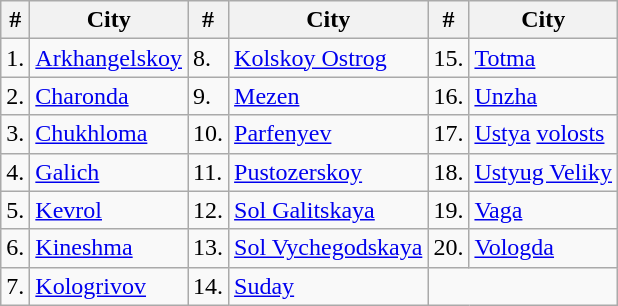<table class="wikitable">
<tr>
<th>#</th>
<th>City</th>
<th>#</th>
<th>City</th>
<th>#</th>
<th>City</th>
</tr>
<tr>
<td>1.</td>
<td><a href='#'>Arkhangelskoy</a></td>
<td>8.</td>
<td><a href='#'>Kolskoy Ostrog</a></td>
<td>15.</td>
<td><a href='#'>Totma</a></td>
</tr>
<tr>
<td>2.</td>
<td><a href='#'>Charonda</a></td>
<td>9.</td>
<td><a href='#'>Mezen</a></td>
<td>16.</td>
<td><a href='#'>Unzha</a></td>
</tr>
<tr>
<td>3.</td>
<td><a href='#'>Chukhloma</a></td>
<td>10.</td>
<td><a href='#'>Parfenyev</a></td>
<td>17.</td>
<td><a href='#'>Ustya</a> <a href='#'>volosts</a></td>
</tr>
<tr>
<td>4.</td>
<td><a href='#'>Galich</a></td>
<td>11.</td>
<td><a href='#'>Pustozerskoy</a></td>
<td>18.</td>
<td><a href='#'>Ustyug Veliky</a></td>
</tr>
<tr>
<td>5.</td>
<td><a href='#'>Kevrol</a></td>
<td>12.</td>
<td><a href='#'>Sol Galitskaya</a></td>
<td>19.</td>
<td><a href='#'>Vaga</a></td>
</tr>
<tr>
<td>6.</td>
<td><a href='#'>Kineshma</a></td>
<td>13.</td>
<td><a href='#'>Sol Vychegodskaya</a></td>
<td>20.</td>
<td><a href='#'>Vologda</a></td>
</tr>
<tr>
<td>7.</td>
<td><a href='#'>Kologrivov</a></td>
<td>14.</td>
<td><a href='#'>Suday</a></td>
</tr>
</table>
